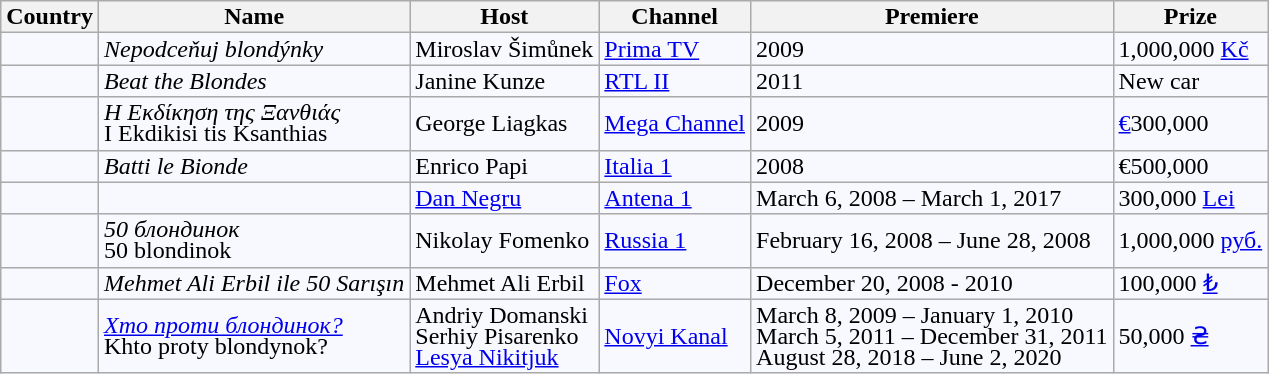<table class="wikitable" style="text-align:left; line-height:14px; background:#F8F8FF;">
<tr>
<th>Country</th>
<th>Name</th>
<th>Host</th>
<th>Channel</th>
<th>Premiere</th>
<th>Prize</th>
</tr>
<tr>
<td></td>
<td><em>Nepodceňuj blondýnky</em></td>
<td>Miroslav Šimůnek</td>
<td><a href='#'>Prima TV</a></td>
<td>2009</td>
<td>1,000,000 <a href='#'>Kč</a></td>
</tr>
<tr>
<td></td>
<td><em>Beat the Blondes</em></td>
<td>Janine Kunze</td>
<td><a href='#'>RTL II</a></td>
<td>2011</td>
<td>New car</td>
</tr>
<tr>
<td></td>
<td><em>Η Εκδίκηση της Ξανθιάς</em><br>I Ekdikisi tis Ksanthias</td>
<td>George Liagkas</td>
<td><a href='#'>Mega Channel</a></td>
<td>2009</td>
<td><a href='#'>€</a>300,000</td>
</tr>
<tr>
<td></td>
<td><em>Batti le Bionde</em></td>
<td>Enrico Papi</td>
<td><a href='#'>Italia 1</a></td>
<td>2008</td>
<td>€500,000</td>
</tr>
<tr>
<td></td>
<td><em></em></td>
<td><a href='#'>Dan Negru</a></td>
<td><a href='#'>Antena 1</a></td>
<td>March 6, 2008 – March 1, 2017</td>
<td>300,000 <a href='#'>Lei</a></td>
</tr>
<tr>
<td></td>
<td><em>50 блондинок</em><br>50 blondinok</td>
<td>Nikolay Fomenko</td>
<td><a href='#'>Russia 1</a></td>
<td>February 16, 2008 – June 28, 2008</td>
<td>1,000,000 <a href='#'>руб.</a></td>
</tr>
<tr>
<td></td>
<td><em>Mehmet Ali Erbil ile 50 Sarışın</em></td>
<td>Mehmet Ali Erbil</td>
<td><a href='#'>Fox</a></td>
<td>December 20, 2008 - 2010</td>
<td>100,000 <a href='#'>₺</a></td>
</tr>
<tr>
<td></td>
<td><em><a href='#'>Хто проти блондинок?</a></em><br>Khto proty blondynok?</td>
<td>Andriy Domanski <br> Serhiy Pisarenko <br> <a href='#'>Lesya Nikitjuk</a> </td>
<td><a href='#'>Novyi Kanal</a></td>
<td>March 8, 2009 – January 1, 2010<br>March 5, 2011 – December 31, 2011<br>August 28, 2018 – June 2, 2020</td>
<td>50,000 <a href='#'>₴</a></td>
</tr>
</table>
